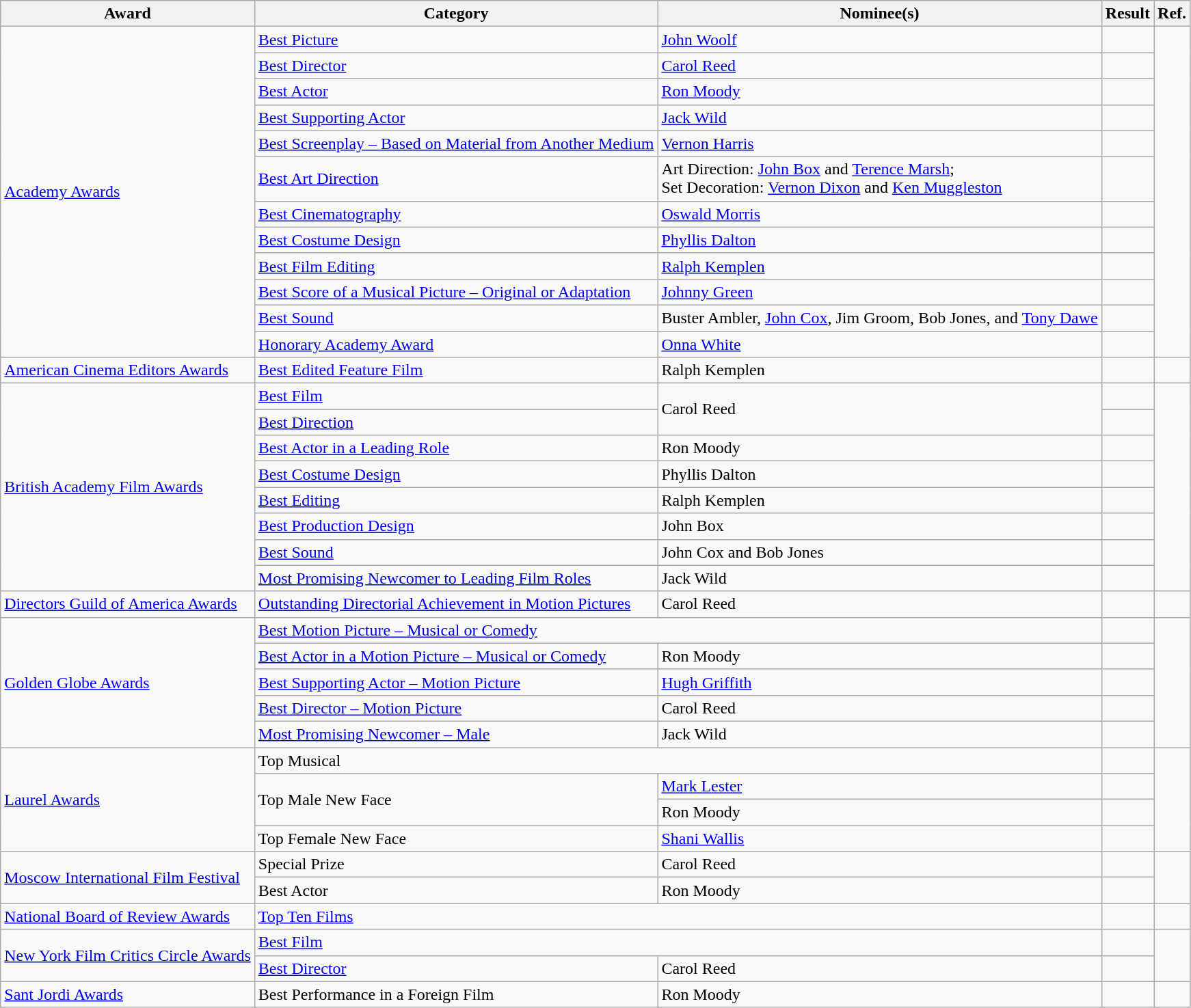<table class="wikitable plainrowheaders">
<tr>
<th>Award</th>
<th>Category</th>
<th>Nominee(s)</th>
<th>Result</th>
<th>Ref.</th>
</tr>
<tr>
<td rowspan="12"><a href='#'>Academy Awards</a></td>
<td><a href='#'>Best Picture</a></td>
<td><a href='#'>John Woolf</a></td>
<td></td>
<td align="center" rowspan="12"></td>
</tr>
<tr>
<td><a href='#'>Best Director</a></td>
<td><a href='#'>Carol Reed</a></td>
<td></td>
</tr>
<tr>
<td><a href='#'>Best Actor</a></td>
<td><a href='#'>Ron Moody</a></td>
<td></td>
</tr>
<tr>
<td><a href='#'>Best Supporting Actor</a></td>
<td><a href='#'>Jack Wild</a></td>
<td></td>
</tr>
<tr>
<td><a href='#'>Best Screenplay – Based on Material from Another Medium</a></td>
<td><a href='#'>Vernon Harris</a></td>
<td></td>
</tr>
<tr>
<td><a href='#'>Best Art Direction</a></td>
<td>Art Direction: <a href='#'>John Box</a> and <a href='#'>Terence Marsh</a>; <br> Set Decoration: <a href='#'>Vernon Dixon</a> and <a href='#'>Ken Muggleston</a></td>
<td></td>
</tr>
<tr>
<td><a href='#'>Best Cinematography</a></td>
<td><a href='#'>Oswald Morris</a></td>
<td></td>
</tr>
<tr>
<td><a href='#'>Best Costume Design</a></td>
<td><a href='#'>Phyllis Dalton</a></td>
<td></td>
</tr>
<tr>
<td><a href='#'>Best Film Editing</a></td>
<td><a href='#'>Ralph Kemplen</a></td>
<td></td>
</tr>
<tr>
<td><a href='#'>Best Score of a Musical Picture – Original or Adaptation</a></td>
<td><a href='#'>Johnny Green</a></td>
<td></td>
</tr>
<tr>
<td><a href='#'>Best Sound</a></td>
<td>Buster Ambler, <a href='#'>John Cox</a>, Jim Groom, Bob Jones, and <a href='#'>Tony Dawe</a></td>
<td></td>
</tr>
<tr>
<td><a href='#'>Honorary Academy Award</a></td>
<td><a href='#'>Onna White</a></td>
<td></td>
</tr>
<tr>
<td><a href='#'>American Cinema Editors Awards</a></td>
<td><a href='#'>Best Edited Feature Film</a></td>
<td>Ralph Kemplen</td>
<td></td>
<td align="center"></td>
</tr>
<tr>
<td rowspan="8"><a href='#'>British Academy Film Awards</a></td>
<td><a href='#'>Best Film</a></td>
<td rowspan="2">Carol Reed</td>
<td></td>
<td align="center" rowspan="8"></td>
</tr>
<tr>
<td><a href='#'>Best Direction</a></td>
<td></td>
</tr>
<tr>
<td><a href='#'>Best Actor in a Leading Role</a></td>
<td>Ron Moody</td>
<td></td>
</tr>
<tr>
<td><a href='#'>Best Costume Design</a></td>
<td>Phyllis Dalton</td>
<td></td>
</tr>
<tr>
<td><a href='#'>Best Editing</a></td>
<td>Ralph Kemplen</td>
<td></td>
</tr>
<tr>
<td><a href='#'>Best Production Design</a></td>
<td>John Box</td>
<td></td>
</tr>
<tr>
<td><a href='#'>Best Sound</a></td>
<td>John Cox and Bob Jones</td>
<td></td>
</tr>
<tr>
<td><a href='#'>Most Promising Newcomer to Leading Film Roles</a></td>
<td>Jack Wild</td>
<td></td>
</tr>
<tr>
<td><a href='#'>Directors Guild of America Awards</a></td>
<td><a href='#'>Outstanding Directorial Achievement in Motion Pictures</a></td>
<td>Carol Reed</td>
<td></td>
<td align="center"></td>
</tr>
<tr>
<td rowspan="5"><a href='#'>Golden Globe Awards</a></td>
<td colspan="2"><a href='#'>Best Motion Picture – Musical or Comedy</a></td>
<td></td>
<td align="center" rowspan="5"></td>
</tr>
<tr>
<td><a href='#'>Best Actor in a Motion Picture – Musical or Comedy</a></td>
<td>Ron Moody</td>
<td></td>
</tr>
<tr>
<td><a href='#'>Best Supporting Actor – Motion Picture</a></td>
<td><a href='#'>Hugh Griffith</a></td>
<td></td>
</tr>
<tr>
<td><a href='#'>Best Director – Motion Picture</a></td>
<td>Carol Reed</td>
<td></td>
</tr>
<tr>
<td><a href='#'>Most Promising Newcomer – Male</a></td>
<td>Jack Wild</td>
<td></td>
</tr>
<tr>
<td rowspan="4"><a href='#'>Laurel Awards</a></td>
<td colspan="2">Top Musical</td>
<td></td>
<td align="center" rowspan="4"></td>
</tr>
<tr>
<td rowspan="2">Top Male New Face</td>
<td><a href='#'>Mark Lester</a></td>
<td></td>
</tr>
<tr>
<td>Ron Moody</td>
<td></td>
</tr>
<tr>
<td>Top Female New Face</td>
<td><a href='#'>Shani Wallis</a></td>
<td></td>
</tr>
<tr>
<td rowspan="2"><a href='#'>Moscow International Film Festival</a></td>
<td>Special Prize</td>
<td>Carol Reed</td>
<td></td>
<td align="center" rowspan="2"></td>
</tr>
<tr>
<td>Best Actor</td>
<td>Ron Moody</td>
<td></td>
</tr>
<tr>
<td><a href='#'>National Board of Review Awards</a></td>
<td colspan="2"><a href='#'>Top Ten Films</a></td>
<td></td>
<td align="center"></td>
</tr>
<tr>
<td rowspan="2"><a href='#'>New York Film Critics Circle Awards</a></td>
<td colspan="2"><a href='#'>Best Film</a></td>
<td></td>
<td align="center" rowspan="2"></td>
</tr>
<tr>
<td><a href='#'>Best Director</a></td>
<td>Carol Reed</td>
<td></td>
</tr>
<tr>
<td><a href='#'>Sant Jordi Awards</a></td>
<td>Best Performance in a Foreign Film</td>
<td>Ron Moody</td>
<td></td>
<td align="center"></td>
</tr>
</table>
